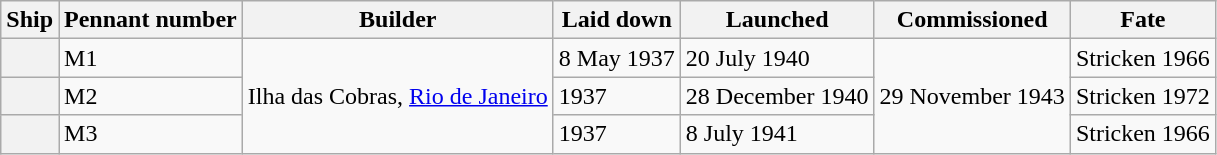<table class="wikitable plainrowheaders">
<tr>
<th scope="col">Ship</th>
<th scope="col">Pennant number</th>
<th scope="col">Builder</th>
<th scope="col">Laid down</th>
<th scope="col">Launched</th>
<th scope="col">Commissioned</th>
<th scope="col">Fate</th>
</tr>
<tr>
<th scope="row"></th>
<td>M1</td>
<td rowspan=3>Ilha das Cobras, <a href='#'>Rio de Janeiro</a></td>
<td>8 May 1937</td>
<td>20 July 1940</td>
<td rowspan=3>29 November 1943</td>
<td>Stricken 1966</td>
</tr>
<tr>
<th scope="row"></th>
<td>M2</td>
<td>1937</td>
<td>28 December 1940</td>
<td>Stricken 1972</td>
</tr>
<tr>
<th scope="row"></th>
<td>M3</td>
<td>1937</td>
<td>8 July 1941</td>
<td>Stricken 1966</td>
</tr>
</table>
